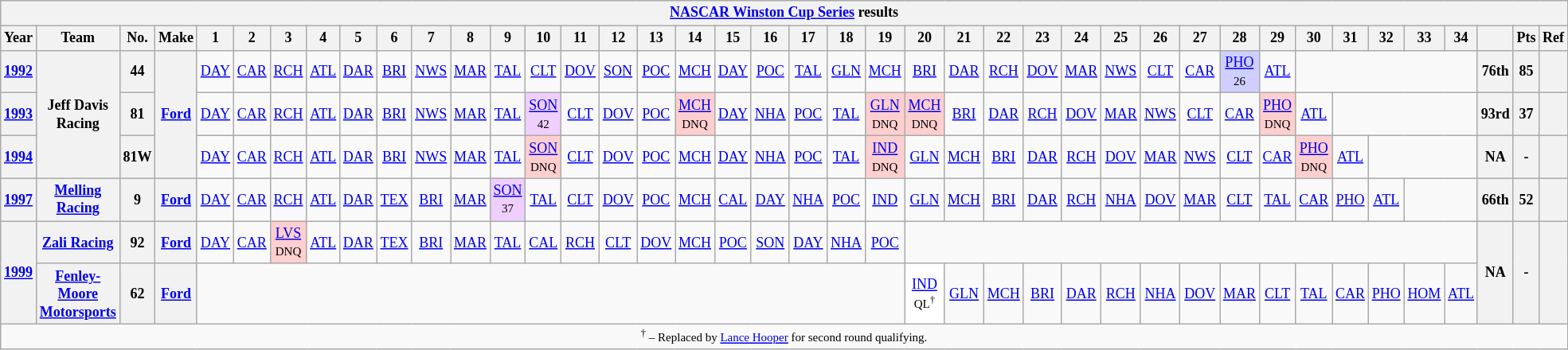<table class="wikitable" style="text-align:center; font-size:75%">
<tr>
<th colspan=45><a href='#'>NASCAR Winston Cup Series</a> results</th>
</tr>
<tr>
<th>Year</th>
<th>Team</th>
<th>No.</th>
<th>Make</th>
<th>1</th>
<th>2</th>
<th>3</th>
<th>4</th>
<th>5</th>
<th>6</th>
<th>7</th>
<th>8</th>
<th>9</th>
<th>10</th>
<th>11</th>
<th>12</th>
<th>13</th>
<th>14</th>
<th>15</th>
<th>16</th>
<th>17</th>
<th>18</th>
<th>19</th>
<th>20</th>
<th>21</th>
<th>22</th>
<th>23</th>
<th>24</th>
<th>25</th>
<th>26</th>
<th>27</th>
<th>28</th>
<th>29</th>
<th>30</th>
<th>31</th>
<th>32</th>
<th>33</th>
<th>34</th>
<th></th>
<th>Pts</th>
<th>Ref</th>
</tr>
<tr>
<th><a href='#'>1992</a></th>
<th rowspan=3>Jeff Davis Racing</th>
<th>44</th>
<th rowspan=3><a href='#'>Ford</a></th>
<td><a href='#'>DAY</a></td>
<td><a href='#'>CAR</a></td>
<td><a href='#'>RCH</a></td>
<td><a href='#'>ATL</a></td>
<td><a href='#'>DAR</a></td>
<td><a href='#'>BRI</a></td>
<td><a href='#'>NWS</a></td>
<td><a href='#'>MAR</a></td>
<td><a href='#'>TAL</a></td>
<td><a href='#'>CLT</a></td>
<td><a href='#'>DOV</a></td>
<td><a href='#'>SON</a></td>
<td><a href='#'>POC</a></td>
<td><a href='#'>MCH</a></td>
<td><a href='#'>DAY</a></td>
<td><a href='#'>POC</a></td>
<td><a href='#'>TAL</a></td>
<td><a href='#'>GLN</a></td>
<td><a href='#'>MCH</a></td>
<td><a href='#'>BRI</a></td>
<td><a href='#'>DAR</a></td>
<td><a href='#'>RCH</a></td>
<td><a href='#'>DOV</a></td>
<td><a href='#'>MAR</a></td>
<td><a href='#'>NWS</a></td>
<td><a href='#'>CLT</a></td>
<td><a href='#'>CAR</a></td>
<td style="background:#CFCFFF;"><a href='#'>PHO</a><br><small>26</small></td>
<td><a href='#'>ATL</a></td>
<td colspan=5></td>
<th>76th</th>
<th>85</th>
<th></th>
</tr>
<tr>
<th><a href='#'>1993</a></th>
<th>81</th>
<td><a href='#'>DAY</a></td>
<td><a href='#'>CAR</a></td>
<td><a href='#'>RCH</a></td>
<td><a href='#'>ATL</a></td>
<td><a href='#'>DAR</a></td>
<td><a href='#'>BRI</a></td>
<td><a href='#'>NWS</a></td>
<td><a href='#'>MAR</a></td>
<td><a href='#'>TAL</a></td>
<td style="background:#EFCFFF;"><a href='#'>SON</a><br><small>42</small></td>
<td><a href='#'>CLT</a></td>
<td><a href='#'>DOV</a></td>
<td><a href='#'>POC</a></td>
<td style="background:#FFCFCF;"><a href='#'>MCH</a><br><small>DNQ</small></td>
<td><a href='#'>DAY</a></td>
<td><a href='#'>NHA</a></td>
<td><a href='#'>POC</a></td>
<td><a href='#'>TAL</a></td>
<td style="background:#FFCFCF;"><a href='#'>GLN</a><br><small>DNQ</small></td>
<td style="background:#FFCFCF;"><a href='#'>MCH</a><br><small>DNQ</small></td>
<td><a href='#'>BRI</a></td>
<td><a href='#'>DAR</a></td>
<td><a href='#'>RCH</a></td>
<td><a href='#'>DOV</a></td>
<td><a href='#'>MAR</a></td>
<td><a href='#'>NWS</a></td>
<td><a href='#'>CLT</a></td>
<td><a href='#'>CAR</a></td>
<td style="background:#FFCFCF;"><a href='#'>PHO</a><br><small>DNQ</small></td>
<td><a href='#'>ATL</a></td>
<td colspan=4></td>
<th>93rd</th>
<th>37</th>
<th></th>
</tr>
<tr>
<th><a href='#'>1994</a></th>
<th>81W</th>
<td><a href='#'>DAY</a></td>
<td><a href='#'>CAR</a></td>
<td><a href='#'>RCH</a></td>
<td><a href='#'>ATL</a></td>
<td><a href='#'>DAR</a></td>
<td><a href='#'>BRI</a></td>
<td><a href='#'>NWS</a></td>
<td><a href='#'>MAR</a></td>
<td><a href='#'>TAL</a></td>
<td style="background:#FFCFCF;"><a href='#'>SON</a><br><small>DNQ</small></td>
<td><a href='#'>CLT</a></td>
<td><a href='#'>DOV</a></td>
<td><a href='#'>POC</a></td>
<td><a href='#'>MCH</a></td>
<td><a href='#'>DAY</a></td>
<td><a href='#'>NHA</a></td>
<td><a href='#'>POC</a></td>
<td><a href='#'>TAL</a></td>
<td style="background:#FFCFCF;"><a href='#'>IND</a><br><small>DNQ</small></td>
<td><a href='#'>GLN</a></td>
<td><a href='#'>MCH</a></td>
<td><a href='#'>BRI</a></td>
<td><a href='#'>DAR</a></td>
<td><a href='#'>RCH</a></td>
<td><a href='#'>DOV</a></td>
<td><a href='#'>MAR</a></td>
<td><a href='#'>NWS</a></td>
<td><a href='#'>CLT</a></td>
<td><a href='#'>CAR</a></td>
<td style="background:#FFCFCF;"><a href='#'>PHO</a><br><small>DNQ</small></td>
<td><a href='#'>ATL</a></td>
<td colspan=3></td>
<th>NA</th>
<th>-</th>
<th></th>
</tr>
<tr>
<th><a href='#'>1997</a></th>
<th><a href='#'>Melling Racing</a></th>
<th>9</th>
<th><a href='#'>Ford</a></th>
<td><a href='#'>DAY</a></td>
<td><a href='#'>CAR</a></td>
<td><a href='#'>RCH</a></td>
<td><a href='#'>ATL</a></td>
<td><a href='#'>DAR</a></td>
<td><a href='#'>TEX</a></td>
<td><a href='#'>BRI</a></td>
<td><a href='#'>MAR</a></td>
<td style="background:#EFCFFF;"><a href='#'>SON</a><br><small>37</small></td>
<td><a href='#'>TAL</a></td>
<td><a href='#'>CLT</a></td>
<td><a href='#'>DOV</a></td>
<td><a href='#'>POC</a></td>
<td><a href='#'>MCH</a></td>
<td><a href='#'>CAL</a></td>
<td><a href='#'>DAY</a></td>
<td><a href='#'>NHA</a></td>
<td><a href='#'>POC</a></td>
<td><a href='#'>IND</a></td>
<td><a href='#'>GLN</a></td>
<td><a href='#'>MCH</a></td>
<td><a href='#'>BRI</a></td>
<td><a href='#'>DAR</a></td>
<td><a href='#'>RCH</a></td>
<td><a href='#'>NHA</a></td>
<td><a href='#'>DOV</a></td>
<td><a href='#'>MAR</a></td>
<td><a href='#'>CLT</a></td>
<td><a href='#'>TAL</a></td>
<td><a href='#'>CAR</a></td>
<td><a href='#'>PHO</a></td>
<td><a href='#'>ATL</a></td>
<td colspan=2></td>
<th>66th</th>
<th>52</th>
<th></th>
</tr>
<tr>
<th rowspan=2><a href='#'>1999</a></th>
<th><a href='#'>Zali Racing</a></th>
<th>92</th>
<th><a href='#'>Ford</a></th>
<td><a href='#'>DAY</a></td>
<td><a href='#'>CAR</a></td>
<td style="background:#FFCFCF;"><a href='#'>LVS</a><br><small>DNQ</small></td>
<td><a href='#'>ATL</a></td>
<td><a href='#'>DAR</a></td>
<td><a href='#'>TEX</a></td>
<td><a href='#'>BRI</a></td>
<td><a href='#'>MAR</a></td>
<td><a href='#'>TAL</a></td>
<td><a href='#'>CAL</a></td>
<td><a href='#'>RCH</a></td>
<td><a href='#'>CLT</a></td>
<td><a href='#'>DOV</a></td>
<td><a href='#'>MCH</a></td>
<td><a href='#'>POC</a></td>
<td><a href='#'>SON</a></td>
<td><a href='#'>DAY</a></td>
<td><a href='#'>NHA</a></td>
<td><a href='#'>POC</a></td>
<td colspan=15></td>
<th rowspan=2>NA</th>
<th rowspan=2>-</th>
<th rowspan=2></th>
</tr>
<tr>
<th><a href='#'>Fenley-Moore Motorsports</a></th>
<th>62</th>
<th><a href='#'>Ford</a></th>
<td colspan=19></td>
<td style="background:#FFFFFF;"><a href='#'>IND</a><br><small>QL<sup>†</sup></small></td>
<td><a href='#'>GLN</a></td>
<td><a href='#'>MCH</a></td>
<td><a href='#'>BRI</a></td>
<td><a href='#'>DAR</a></td>
<td><a href='#'>RCH</a></td>
<td><a href='#'>NHA</a></td>
<td><a href='#'>DOV</a></td>
<td><a href='#'>MAR</a></td>
<td><a href='#'>CLT</a></td>
<td><a href='#'>TAL</a></td>
<td><a href='#'>CAR</a></td>
<td><a href='#'>PHO</a></td>
<td><a href='#'>HOM</a></td>
<td><a href='#'>ATL</a></td>
</tr>
<tr>
<td colspan=45><small><sup>†</sup> – Replaced by <a href='#'>Lance Hooper</a> for second round qualifying.</small></td>
</tr>
</table>
